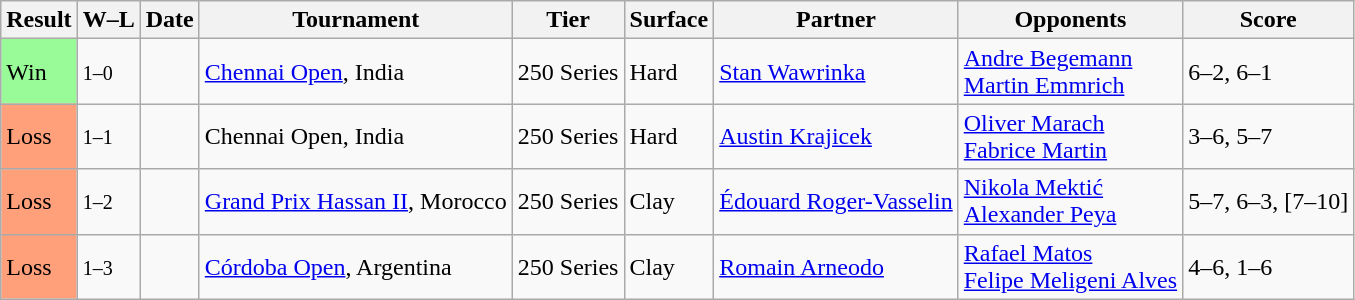<table class="sortable wikitable">
<tr>
<th>Result</th>
<th class=unsortable>W–L</th>
<th>Date</th>
<th>Tournament</th>
<th>Tier</th>
<th>Surface</th>
<th>Partner</th>
<th>Opponents</th>
<th class=unsortable>Score</th>
</tr>
<tr>
<td bgcolor=98FB98>Win</td>
<td><small>1–0</small></td>
<td><a href='#'></a></td>
<td><a href='#'>Chennai Open</a>, India</td>
<td>250 Series</td>
<td>Hard</td>
<td> <a href='#'>Stan Wawrinka</a></td>
<td> <a href='#'>Andre Begemann</a><br> <a href='#'>Martin Emmrich</a></td>
<td>6–2, 6–1</td>
</tr>
<tr>
<td bgcolor=FFA07A>Loss</td>
<td><small>1–1</small></td>
<td><a href='#'></a></td>
<td>Chennai Open, India</td>
<td>250 Series</td>
<td>Hard</td>
<td> <a href='#'>Austin Krajicek</a></td>
<td> <a href='#'>Oliver Marach</a><br> <a href='#'>Fabrice Martin</a></td>
<td>3–6, 5–7</td>
</tr>
<tr>
<td bgcolor=FFA07A>Loss</td>
<td><small>1–2</small></td>
<td><a href='#'></a></td>
<td><a href='#'>Grand Prix Hassan II</a>, Morocco</td>
<td>250 Series</td>
<td>Clay</td>
<td> <a href='#'>Édouard Roger-Vasselin</a></td>
<td> <a href='#'>Nikola Mektić</a><br> <a href='#'>Alexander Peya</a></td>
<td>5–7, 6–3, [7–10]</td>
</tr>
<tr>
<td bgcolor=FFA07A>Loss</td>
<td><small>1–3</small></td>
<td><a href='#'></a></td>
<td><a href='#'>Córdoba Open</a>, Argentina</td>
<td>250 Series</td>
<td>Clay</td>
<td> <a href='#'>Romain Arneodo</a></td>
<td> <a href='#'>Rafael Matos</a><br> <a href='#'>Felipe Meligeni Alves</a></td>
<td>4–6, 1–6</td>
</tr>
</table>
